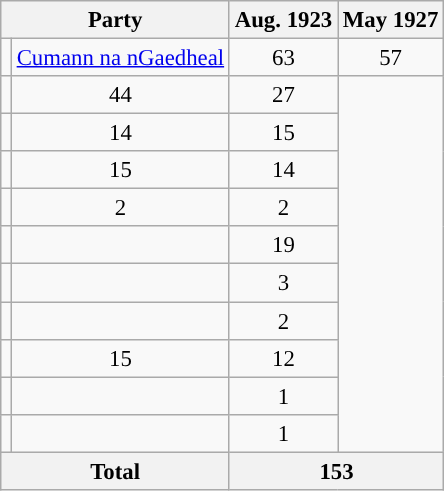<table class="wikitable" style="font-size: 95%;">
<tr>
<th colspan=2>Party</th>
<th>Aug. 1923</th>
<th>May 1927</th>
</tr>
<tr>
<td style="background-color: "></td>
<td><a href='#'>Cumann na nGaedheal</a></td>
<td align="center">63</td>
<td align="center">57</td>
</tr>
<tr>
<td></td>
<td align="center">44</td>
<td align="center">27</td>
</tr>
<tr>
<td></td>
<td align="center">14</td>
<td align="center">15</td>
</tr>
<tr>
<td></td>
<td align="center">15</td>
<td align="center">14</td>
</tr>
<tr>
<td></td>
<td align="center">2</td>
<td align="center">2</td>
</tr>
<tr>
<td></td>
<td></td>
<td align="center">19</td>
</tr>
<tr>
<td></td>
<td></td>
<td align="center">3</td>
</tr>
<tr>
<td></td>
<td></td>
<td align="center">2</td>
</tr>
<tr>
<td></td>
<td align="center">15</td>
<td align="center">12</td>
</tr>
<tr>
<td></td>
<td></td>
<td align="center">1</td>
</tr>
<tr>
<td></td>
<td></td>
<td align="center">1</td>
</tr>
<tr>
<th colspan="2">Total</th>
<th colspan="2" align="center">153</th>
</tr>
</table>
